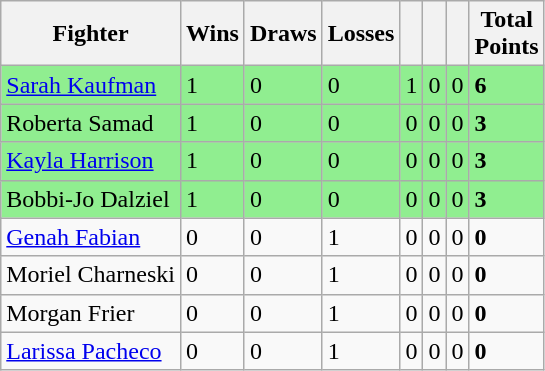<table class="wikitable sortable">
<tr>
<th>Fighter</th>
<th>Wins</th>
<th>Draws</th>
<th>Losses</th>
<th></th>
<th></th>
<th></th>
<th>Total<br> Points</th>
</tr>
<tr>
<td style="background:#90EE90;"><a href='#'>Sarah Kaufman</a></td>
<td style="background:#90EE90;">1</td>
<td style="background:#90EE90;">0</td>
<td style="background:#90EE90;">0</td>
<td style="background:#90EE90;">1</td>
<td style="background:#90EE90;">0</td>
<td style="background:#90EE90;">0</td>
<td style="background:#90EE90;"><strong>6</strong></td>
</tr>
<tr>
<td style="background:#90EE90;">Roberta Samad</td>
<td style="background:#90EE90;">1</td>
<td style="background:#90EE90;">0</td>
<td style="background:#90EE90;">0</td>
<td style="background:#90EE90;">0</td>
<td style="background:#90EE90;">0</td>
<td style="background:#90EE90;">0</td>
<td style="background:#90EE90;"><strong>3</strong></td>
</tr>
<tr>
<td style="background:#90EE90;"><a href='#'>Kayla Harrison</a></td>
<td style="background:#90EE90;">1</td>
<td style="background:#90EE90;">0</td>
<td style="background:#90EE90;">0</td>
<td style="background:#90EE90;">0</td>
<td style="background:#90EE90;">0</td>
<td style="background:#90EE90;">0</td>
<td style="background:#90EE90;"><strong>3</strong></td>
</tr>
<tr>
<td style="background:#90EE90;">Bobbi-Jo Dalziel</td>
<td style="background:#90EE90;">1</td>
<td style="background:#90EE90;">0</td>
<td style="background:#90EE90;">0</td>
<td style="background:#90EE90;">0</td>
<td style="background:#90EE90;">0</td>
<td style="background:#90EE90;">0</td>
<td style="background:#90EE90;"><strong>3</strong></td>
</tr>
<tr>
<td><a href='#'>Genah Fabian</a></td>
<td>0</td>
<td>0</td>
<td>1</td>
<td>0</td>
<td>0</td>
<td>0</td>
<td><strong>0</strong></td>
</tr>
<tr>
<td>Moriel Charneski</td>
<td>0</td>
<td>0</td>
<td>1</td>
<td>0</td>
<td>0</td>
<td>0</td>
<td><strong>0</strong></td>
</tr>
<tr>
<td>Morgan Frier</td>
<td>0</td>
<td>0</td>
<td>1</td>
<td>0</td>
<td>0</td>
<td>0</td>
<td><strong>0</strong></td>
</tr>
<tr>
<td><a href='#'>Larissa Pacheco</a></td>
<td>0</td>
<td>0</td>
<td>1</td>
<td>0</td>
<td>0</td>
<td>0</td>
<td><strong>0</strong></td>
</tr>
</table>
